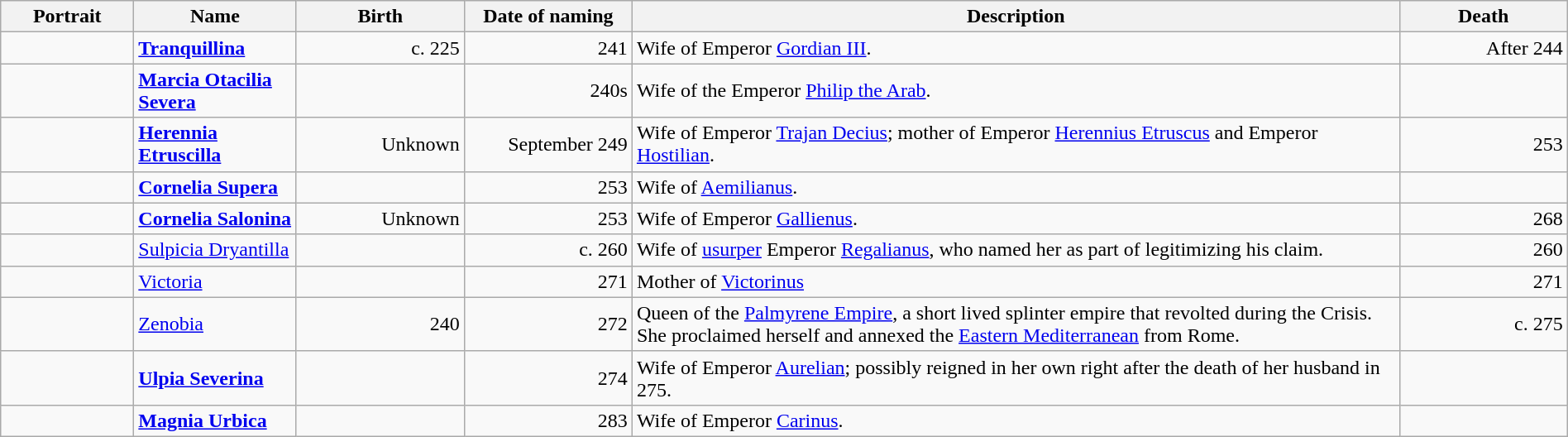<table width=100% class="wikitable">
<tr>
<th style="width:100px">Portrait</th>
<th>Name</th>
<th style="width:8em">Birth</th>
<th style="width:8em">Date of naming</th>
<th>Description</th>
<th style="width:8em">Death</th>
</tr>
<tr>
<td></td>
<td><strong><a href='#'>Tranquillina</a></strong><br></td>
<td style="text-align:right">c. 225</td>
<td style="text-align:right">241</td>
<td>Wife of Emperor <a href='#'>Gordian III</a>.</td>
<td style="text-align:right">After 244</td>
</tr>
<tr>
<td></td>
<td><strong><a href='#'>Marcia Otacilia Severa</a></strong><br></td>
<td style="text-align:right"></td>
<td style="text-align:right">240s</td>
<td>Wife of the Emperor <a href='#'>Philip the Arab</a>.</td>
<td style="text-align:right"></td>
</tr>
<tr>
<td></td>
<td><strong><a href='#'>Herennia Etruscilla</a></strong><br></td>
<td style="text-align:right">Unknown</td>
<td style="text-align:right">September 249</td>
<td>Wife of Emperor <a href='#'>Trajan Decius</a>; mother of Emperor <a href='#'>Herennius Etruscus</a> and Emperor <a href='#'>Hostilian</a>.</td>
<td style="text-align:right"> 253</td>
</tr>
<tr>
<td></td>
<td><strong><a href='#'>Cornelia Supera</a></strong><br></td>
<td style="text-align:right"></td>
<td style="text-align:right">253</td>
<td>Wife of <a href='#'>Aemilianus</a>.</td>
<td style="text-align:right"></td>
</tr>
<tr>
<td></td>
<td><strong><a href='#'>Cornelia Salonina</a></strong><br></td>
<td style="text-align:right">Unknown</td>
<td style="text-align:right">253</td>
<td>Wife of Emperor <a href='#'>Gallienus</a>.</td>
<td style="text-align:right">268</td>
</tr>
<tr>
<td></td>
<td><a href='#'>Sulpicia Dryantilla</a><br></td>
<td style="text-align:right"></td>
<td style="text-align:right">c. 260</td>
<td>Wife of <a href='#'>usurper</a> Emperor <a href='#'>Regalianus</a>, who named her  as part of legitimizing his claim.</td>
<td style="text-align:right">260</td>
</tr>
<tr>
<td></td>
<td><a href='#'>Victoria</a></td>
<td style="text-align:right"></td>
<td style="text-align:right">271</td>
<td>Mother of <a href='#'>Victorinus</a></td>
<td style="text-align:right">271</td>
</tr>
<tr>
<td></td>
<td><a href='#'>Zenobia</a><br></td>
<td style="text-align:right">240</td>
<td style="text-align:right">272</td>
<td>Queen of the <a href='#'>Palmyrene Empire</a>, a short lived splinter empire that revolted during the Crisis. She proclaimed herself  and annexed the <a href='#'>Eastern Mediterranean</a> from Rome.</td>
<td style="text-align:right">c. 275</td>
</tr>
<tr>
<td></td>
<td><strong><a href='#'>Ulpia Severina</a></strong><br></td>
<td style="text-align:right"></td>
<td style="text-align:right">274</td>
<td>Wife of Emperor <a href='#'>Aurelian</a>; possibly reigned in her own right after the death of her husband in 275.</td>
<td style="text-align:right"></td>
</tr>
<tr>
<td></td>
<td><strong><a href='#'>Magnia Urbica</a></strong><br></td>
<td style="text-align:right"></td>
<td style="text-align:right">283</td>
<td>Wife of Emperor <a href='#'>Carinus</a>.</td>
<td style="text-align:right"></td>
</tr>
</table>
